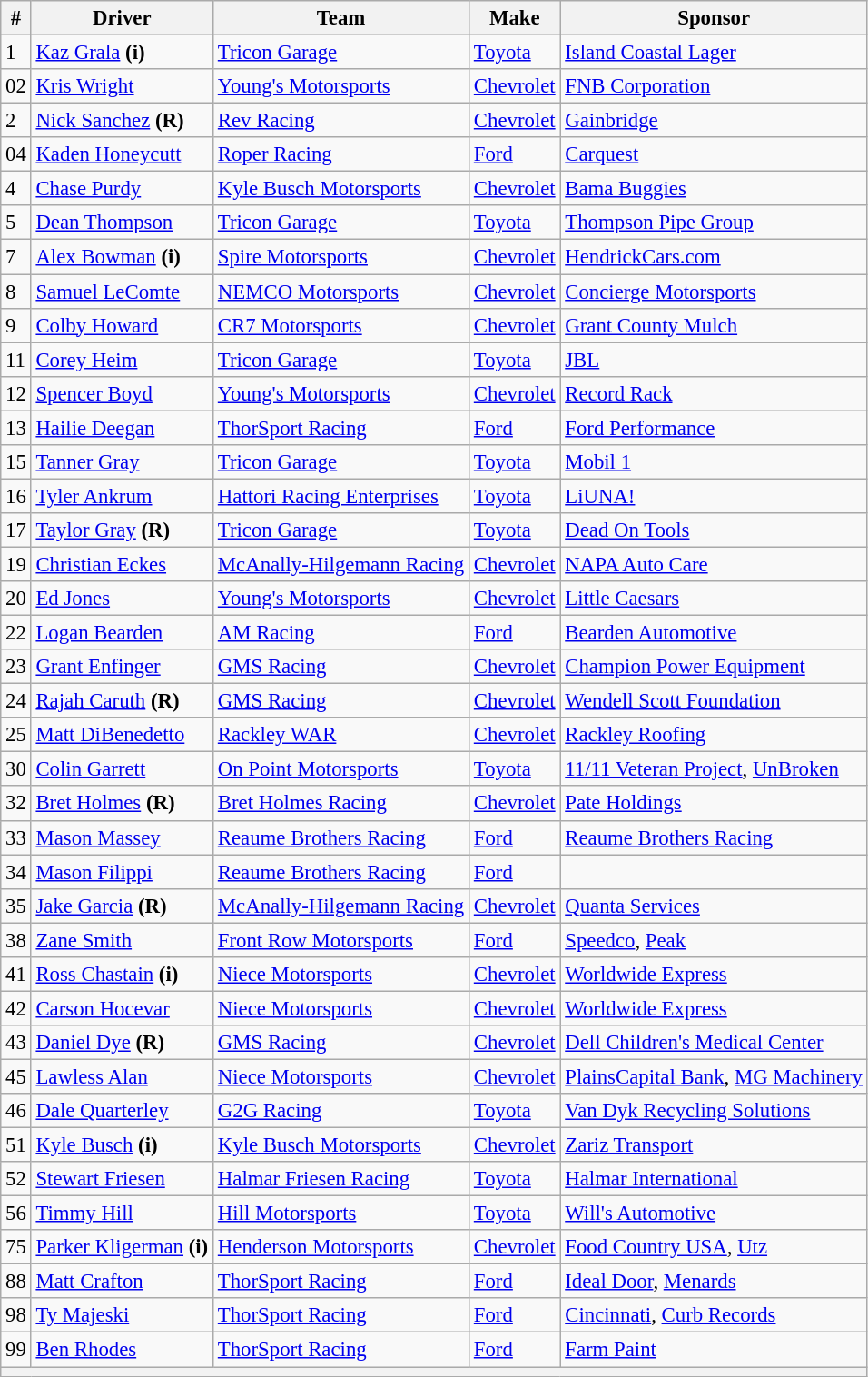<table class="wikitable" style="font-size: 95%;">
<tr>
<th>#</th>
<th>Driver</th>
<th>Team</th>
<th>Make</th>
<th>Sponsor</th>
</tr>
<tr>
<td>1</td>
<td><a href='#'>Kaz Grala</a> <strong>(i)</strong></td>
<td><a href='#'>Tricon Garage</a></td>
<td><a href='#'>Toyota</a></td>
<td><a href='#'>Island Coastal Lager</a></td>
</tr>
<tr>
<td>02</td>
<td><a href='#'>Kris Wright</a></td>
<td><a href='#'>Young's Motorsports</a></td>
<td><a href='#'>Chevrolet</a></td>
<td><a href='#'>FNB Corporation</a></td>
</tr>
<tr>
<td>2</td>
<td><a href='#'>Nick Sanchez</a> <strong>(R)</strong></td>
<td><a href='#'>Rev Racing</a></td>
<td><a href='#'>Chevrolet</a></td>
<td><a href='#'>Gainbridge</a></td>
</tr>
<tr>
<td>04</td>
<td><a href='#'>Kaden Honeycutt</a></td>
<td><a href='#'>Roper Racing</a></td>
<td><a href='#'>Ford</a></td>
<td><a href='#'>Carquest</a></td>
</tr>
<tr>
<td>4</td>
<td><a href='#'>Chase Purdy</a></td>
<td><a href='#'>Kyle Busch Motorsports</a></td>
<td><a href='#'>Chevrolet</a></td>
<td><a href='#'>Bama Buggies</a></td>
</tr>
<tr>
<td>5</td>
<td><a href='#'>Dean Thompson</a></td>
<td><a href='#'>Tricon Garage</a></td>
<td><a href='#'>Toyota</a></td>
<td><a href='#'>Thompson Pipe Group</a></td>
</tr>
<tr>
<td>7</td>
<td><a href='#'>Alex Bowman</a> <strong>(i)</strong></td>
<td><a href='#'>Spire Motorsports</a></td>
<td><a href='#'>Chevrolet</a></td>
<td><a href='#'>HendrickCars.com</a></td>
</tr>
<tr>
<td>8</td>
<td><a href='#'>Samuel LeComte</a></td>
<td><a href='#'>NEMCO Motorsports</a></td>
<td><a href='#'>Chevrolet</a></td>
<td><a href='#'>Concierge Motorsports</a></td>
</tr>
<tr>
<td>9</td>
<td><a href='#'>Colby Howard</a></td>
<td><a href='#'>CR7 Motorsports</a></td>
<td><a href='#'>Chevrolet</a></td>
<td><a href='#'>Grant County Mulch</a></td>
</tr>
<tr>
<td>11</td>
<td><a href='#'>Corey Heim</a></td>
<td><a href='#'>Tricon Garage</a></td>
<td><a href='#'>Toyota</a></td>
<td><a href='#'>JBL</a></td>
</tr>
<tr>
<td>12</td>
<td><a href='#'>Spencer Boyd</a></td>
<td><a href='#'>Young's Motorsports</a></td>
<td><a href='#'>Chevrolet</a></td>
<td><a href='#'>Record Rack</a></td>
</tr>
<tr>
<td>13</td>
<td><a href='#'>Hailie Deegan</a></td>
<td><a href='#'>ThorSport Racing</a></td>
<td><a href='#'>Ford</a></td>
<td><a href='#'>Ford Performance</a></td>
</tr>
<tr>
<td>15</td>
<td><a href='#'>Tanner Gray</a></td>
<td><a href='#'>Tricon Garage</a></td>
<td><a href='#'>Toyota</a></td>
<td><a href='#'>Mobil 1</a></td>
</tr>
<tr>
<td>16</td>
<td><a href='#'>Tyler Ankrum</a></td>
<td><a href='#'>Hattori Racing Enterprises</a></td>
<td><a href='#'>Toyota</a></td>
<td><a href='#'>LiUNA!</a></td>
</tr>
<tr>
<td>17</td>
<td><a href='#'>Taylor Gray</a> <strong>(R)</strong></td>
<td><a href='#'>Tricon Garage</a></td>
<td><a href='#'>Toyota</a></td>
<td><a href='#'>Dead On Tools</a></td>
</tr>
<tr>
<td>19</td>
<td><a href='#'>Christian Eckes</a></td>
<td nowrap><a href='#'>McAnally-Hilgemann Racing</a></td>
<td><a href='#'>Chevrolet</a></td>
<td><a href='#'>NAPA Auto Care</a></td>
</tr>
<tr>
<td>20</td>
<td><a href='#'>Ed Jones</a></td>
<td><a href='#'>Young's Motorsports</a></td>
<td><a href='#'>Chevrolet</a></td>
<td><a href='#'>Little Caesars</a></td>
</tr>
<tr>
<td>22</td>
<td><a href='#'>Logan Bearden</a></td>
<td><a href='#'>AM Racing</a></td>
<td><a href='#'>Ford</a></td>
<td><a href='#'>Bearden Automotive</a></td>
</tr>
<tr>
<td>23</td>
<td><a href='#'>Grant Enfinger</a></td>
<td><a href='#'>GMS Racing</a></td>
<td><a href='#'>Chevrolet</a></td>
<td><a href='#'>Champion Power Equipment</a></td>
</tr>
<tr>
<td>24</td>
<td><a href='#'>Rajah Caruth</a> <strong>(R)</strong></td>
<td><a href='#'>GMS Racing</a></td>
<td><a href='#'>Chevrolet</a></td>
<td><a href='#'>Wendell Scott Foundation</a></td>
</tr>
<tr>
<td>25</td>
<td><a href='#'>Matt DiBenedetto</a></td>
<td><a href='#'>Rackley WAR</a></td>
<td><a href='#'>Chevrolet</a></td>
<td><a href='#'>Rackley Roofing</a></td>
</tr>
<tr>
<td>30</td>
<td><a href='#'>Colin Garrett</a></td>
<td><a href='#'>On Point Motorsports</a></td>
<td><a href='#'>Toyota</a></td>
<td><a href='#'>11/11 Veteran Project</a>, <a href='#'>UnBroken</a></td>
</tr>
<tr>
<td>32</td>
<td><a href='#'>Bret Holmes</a> <strong>(R)</strong></td>
<td><a href='#'>Bret Holmes Racing</a></td>
<td><a href='#'>Chevrolet</a></td>
<td><a href='#'>Pate Holdings</a></td>
</tr>
<tr>
<td>33</td>
<td><a href='#'>Mason Massey</a></td>
<td><a href='#'>Reaume Brothers Racing</a></td>
<td><a href='#'>Ford</a></td>
<td><a href='#'>Reaume Brothers Racing</a></td>
</tr>
<tr>
<td>34</td>
<td><a href='#'>Mason Filippi</a></td>
<td><a href='#'>Reaume Brothers Racing</a></td>
<td><a href='#'>Ford</a></td>
<td></td>
</tr>
<tr>
<td>35</td>
<td><a href='#'>Jake Garcia</a> <strong>(R)</strong></td>
<td><a href='#'>McAnally-Hilgemann Racing</a></td>
<td><a href='#'>Chevrolet</a></td>
<td><a href='#'>Quanta Services</a></td>
</tr>
<tr>
<td>38</td>
<td><a href='#'>Zane Smith</a></td>
<td><a href='#'>Front Row Motorsports</a></td>
<td><a href='#'>Ford</a></td>
<td><a href='#'>Speedco</a>, <a href='#'>Peak</a></td>
</tr>
<tr>
<td>41</td>
<td><a href='#'>Ross Chastain</a> <strong>(i)</strong></td>
<td><a href='#'>Niece Motorsports</a></td>
<td><a href='#'>Chevrolet</a></td>
<td><a href='#'>Worldwide Express</a></td>
</tr>
<tr>
<td>42</td>
<td><a href='#'>Carson Hocevar</a></td>
<td><a href='#'>Niece Motorsports</a></td>
<td><a href='#'>Chevrolet</a></td>
<td><a href='#'>Worldwide Express</a></td>
</tr>
<tr>
<td>43</td>
<td><a href='#'>Daniel Dye</a> <strong>(R)</strong></td>
<td><a href='#'>GMS Racing</a></td>
<td><a href='#'>Chevrolet</a></td>
<td><a href='#'>Dell Children's Medical Center</a></td>
</tr>
<tr>
<td>45</td>
<td><a href='#'>Lawless Alan</a></td>
<td><a href='#'>Niece Motorsports</a></td>
<td><a href='#'>Chevrolet</a></td>
<td nowrap><a href='#'>PlainsCapital Bank</a>, <a href='#'>MG Machinery</a></td>
</tr>
<tr>
<td>46</td>
<td><a href='#'>Dale Quarterley</a></td>
<td><a href='#'>G2G Racing</a></td>
<td><a href='#'>Toyota</a></td>
<td><a href='#'>Van Dyk Recycling Solutions</a></td>
</tr>
<tr>
<td>51</td>
<td><a href='#'>Kyle Busch</a> <strong>(i)</strong></td>
<td><a href='#'>Kyle Busch Motorsports</a></td>
<td><a href='#'>Chevrolet</a></td>
<td><a href='#'>Zariz Transport</a></td>
</tr>
<tr>
<td>52</td>
<td><a href='#'>Stewart Friesen</a></td>
<td><a href='#'>Halmar Friesen Racing</a></td>
<td><a href='#'>Toyota</a></td>
<td><a href='#'>Halmar International</a></td>
</tr>
<tr>
<td>56</td>
<td><a href='#'>Timmy Hill</a></td>
<td><a href='#'>Hill Motorsports</a></td>
<td><a href='#'>Toyota</a></td>
<td><a href='#'>Will's Automotive</a></td>
</tr>
<tr>
<td>75</td>
<td nowrap><a href='#'>Parker Kligerman</a> <strong>(i)</strong></td>
<td><a href='#'>Henderson Motorsports</a></td>
<td><a href='#'>Chevrolet</a></td>
<td><a href='#'>Food Country USA</a>, <a href='#'>Utz</a></td>
</tr>
<tr>
<td>88</td>
<td><a href='#'>Matt Crafton</a></td>
<td><a href='#'>ThorSport Racing</a></td>
<td><a href='#'>Ford</a></td>
<td><a href='#'>Ideal Door</a>, <a href='#'>Menards</a></td>
</tr>
<tr>
<td>98</td>
<td><a href='#'>Ty Majeski</a></td>
<td><a href='#'>ThorSport Racing</a></td>
<td><a href='#'>Ford</a></td>
<td><a href='#'>Cincinnati</a>, <a href='#'>Curb Records</a></td>
</tr>
<tr>
<td>99</td>
<td><a href='#'>Ben Rhodes</a></td>
<td><a href='#'>ThorSport Racing</a></td>
<td><a href='#'>Ford</a></td>
<td><a href='#'>Farm Paint</a></td>
</tr>
<tr>
<th colspan="5"></th>
</tr>
</table>
